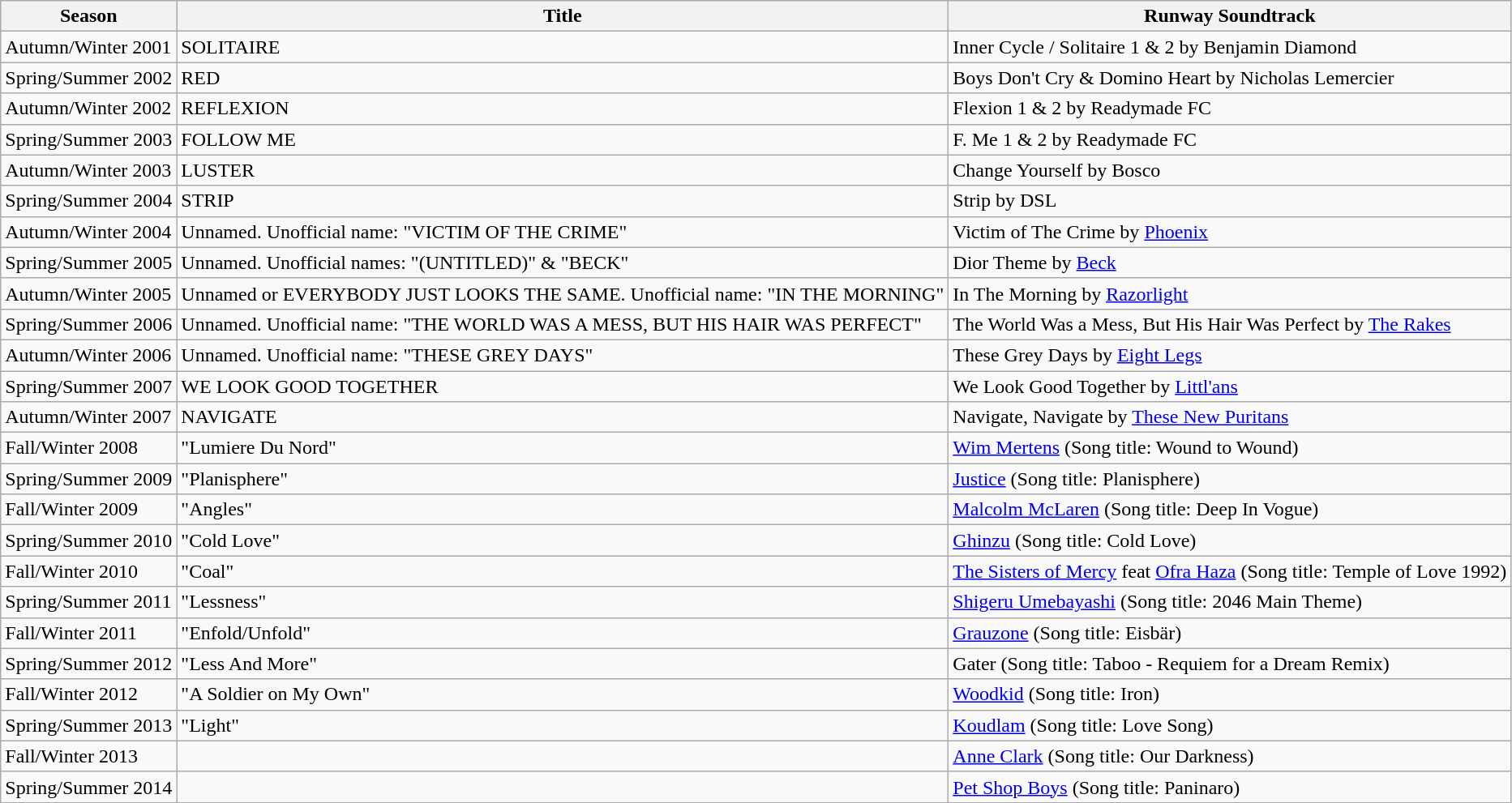<table class="wikitable" border="1">
<tr>
<th>Season</th>
<th>Title</th>
<th>Runway Soundtrack</th>
</tr>
<tr>
<td>Autumn/Winter 2001</td>
<td>SOLITAIRE</td>
<td>Inner Cycle / Solitaire 1 & 2 by Benjamin Diamond</td>
</tr>
<tr>
<td>Spring/Summer 2002</td>
<td>RED</td>
<td>Boys Don't Cry & Domino Heart by Nicholas Lemercier</td>
</tr>
<tr>
<td>Autumn/Winter 2002</td>
<td>REFLEXION</td>
<td>Flexion 1 & 2 by Readymade FC</td>
</tr>
<tr>
<td>Spring/Summer 2003</td>
<td>FOLLOW ME</td>
<td>F. Me 1 & 2 by Readymade FC</td>
</tr>
<tr>
<td>Autumn/Winter 2003</td>
<td>LUSTER</td>
<td>Change Yourself by Bosco</td>
</tr>
<tr>
<td>Spring/Summer 2004</td>
<td>STRIP</td>
<td>Strip by DSL</td>
</tr>
<tr>
<td>Autumn/Winter 2004</td>
<td>Unnamed. Unofficial name: "VICTIM OF THE CRIME"</td>
<td>Victim of The Crime by <a href='#'>Phoenix</a></td>
</tr>
<tr>
<td>Spring/Summer 2005</td>
<td>Unnamed. Unofficial names: "(UNTITLED)" & "BECK"</td>
<td>Dior Theme by <a href='#'>Beck</a></td>
</tr>
<tr>
<td>Autumn/Winter 2005</td>
<td>Unnamed or EVERYBODY JUST LOOKS THE SAME. Unofficial name: "IN THE MORNING"</td>
<td>In The Morning by <a href='#'>Razorlight</a></td>
</tr>
<tr>
<td>Spring/Summer 2006</td>
<td>Unnamed. Unofficial name: "THE WORLD WAS A MESS, BUT HIS HAIR WAS PERFECT"</td>
<td>The World Was a Mess, But His Hair Was Perfect by <a href='#'>The Rakes</a></td>
</tr>
<tr>
<td>Autumn/Winter 2006</td>
<td>Unnamed. Unofficial name: "THESE GREY DAYS"</td>
<td>These Grey Days by <a href='#'>Eight Legs</a></td>
</tr>
<tr>
<td>Spring/Summer 2007</td>
<td>WE LOOK GOOD TOGETHER</td>
<td>We Look Good Together by <a href='#'>Littl'ans</a></td>
</tr>
<tr>
<td>Autumn/Winter 2007</td>
<td>NAVIGATE</td>
<td>Navigate, Navigate by <a href='#'>These New Puritans</a></td>
</tr>
<tr>
<td>Fall/Winter 2008</td>
<td>"Lumiere Du Nord"</td>
<td><a href='#'>Wim Mertens</a> (Song title: Wound to Wound)</td>
</tr>
<tr>
<td>Spring/Summer 2009</td>
<td>"Planisphere"</td>
<td><a href='#'>Justice</a> (Song title: Planisphere)</td>
</tr>
<tr>
<td>Fall/Winter 2009</td>
<td>"Angles"</td>
<td><a href='#'>Malcolm McLaren</a> (Song title: Deep In Vogue)</td>
</tr>
<tr>
<td>Spring/Summer 2010</td>
<td>"Cold Love"</td>
<td><a href='#'>Ghinzu</a> (Song title: Cold Love)</td>
</tr>
<tr>
<td>Fall/Winter 2010</td>
<td>"Coal"</td>
<td><a href='#'>The Sisters of Mercy</a> feat <a href='#'>Ofra Haza</a> (Song title: Temple of Love 1992)</td>
</tr>
<tr>
<td>Spring/Summer 2011</td>
<td>"Lessness"</td>
<td><a href='#'>Shigeru Umebayashi</a> (Song title: 2046 Main Theme)</td>
</tr>
<tr>
<td>Fall/Winter 2011</td>
<td>"Enfold/Unfold"</td>
<td><a href='#'>Grauzone</a> (Song title: Eisbär)</td>
</tr>
<tr>
<td>Spring/Summer 2012</td>
<td>"Less And More"</td>
<td>Gater (Song title: Taboo - Requiem for a Dream Remix)</td>
</tr>
<tr>
<td>Fall/Winter 2012</td>
<td>"A Soldier on My Own"</td>
<td><a href='#'>Woodkid</a> (Song title: Iron)</td>
</tr>
<tr>
<td>Spring/Summer 2013</td>
<td>"Light"</td>
<td><a href='#'>Koudlam</a> (Song title: Love Song)</td>
</tr>
<tr>
<td>Fall/Winter 2013</td>
<td></td>
<td><a href='#'>Anne Clark</a> (Song title: Our Darkness)</td>
</tr>
<tr>
<td>Spring/Summer 2014</td>
<td></td>
<td><a href='#'>Pet Shop Boys</a> (Song title: Paninaro)</td>
</tr>
</table>
